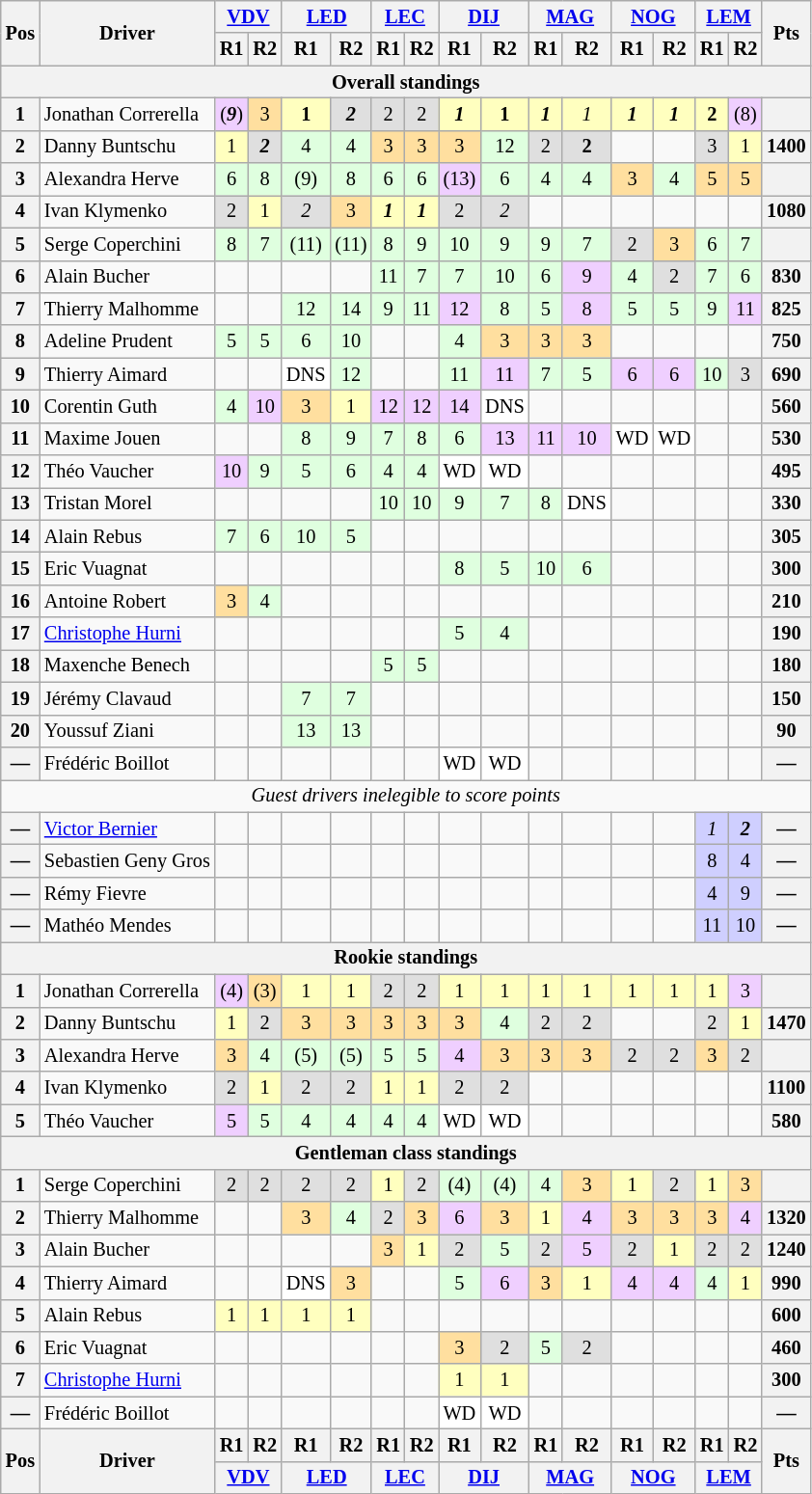<table class="wikitable" style="font-size:85%; text-align:center">
<tr>
<th rowspan="2" valign="middle">Pos</th>
<th rowspan="2" valign="middle">Driver</th>
<th colspan="2"><a href='#'>VDV</a></th>
<th colspan="2"><a href='#'>LED</a></th>
<th colspan="2"><a href='#'>LEC</a></th>
<th colspan="2"><a href='#'>DIJ</a></th>
<th colspan="2"><a href='#'>MAG</a></th>
<th colspan="2"><a href='#'>NOG</a></th>
<th colspan="2"><a href='#'>LEM</a></th>
<th rowspan="2" valign="middle">Pts</th>
</tr>
<tr>
<th>R1</th>
<th>R2</th>
<th>R1</th>
<th>R2</th>
<th>R1</th>
<th>R2</th>
<th>R1</th>
<th>R2</th>
<th>R1</th>
<th>R2</th>
<th>R1</th>
<th>R2</th>
<th>R1</th>
<th>R2</th>
</tr>
<tr>
<th colspan="17">Overall standings</th>
</tr>
<tr>
<th>1</th>
<td nowrap="" align="left"> Jonathan Correrella</td>
<td style="background:#efcfff;">(<strong><em>9</em></strong>)</td>
<td style="background:#ffdf9f;">3</td>
<td style="background:#ffffbf;"><strong>1</strong></td>
<td style="background:#dfdfdf;"><strong><em>2</em></strong></td>
<td style="background:#dfdfdf;">2</td>
<td style="background:#dfdfdf;">2</td>
<td style="background:#ffffbf;"><strong><em>1</em></strong></td>
<td style="background:#ffffbf;"><strong>1</strong></td>
<td style="background:#ffffbf;"><strong><em>1</em></strong></td>
<td style="background:#ffffbf;"><em>1</em></td>
<td style="background:#ffffbf;"><strong><em>1</em></strong></td>
<td style="background:#ffffbf;"><strong><em>1</em></strong></td>
<td style="background:#ffffbf;"><strong>2</strong></td>
<td style="background:#efcfff;">(8)</td>
<th></th>
</tr>
<tr>
<th>2</th>
<td align="left"> Danny Buntschu</td>
<td style="background:#ffffbf;">1</td>
<td style="background:#dfdfdf;"><strong><em>2</em></strong></td>
<td style="background:#dfffdf;">4</td>
<td style="background:#dfffdf;">4</td>
<td style="background:#ffdf9f;">3</td>
<td style="background:#ffdf9f;">3</td>
<td style="background:#ffdf9f;">3</td>
<td style="background:#dfffdf;">12</td>
<td style="background:#dfdfdf;">2</td>
<td style="background:#dfdfdf;"><strong>2</strong></td>
<td></td>
<td></td>
<td style="background:#dfdfdf;">3</td>
<td style="background:#ffffbf;">1</td>
<th>1400</th>
</tr>
<tr>
<th>3</th>
<td align="left"> Alexandra Herve</td>
<td style="background:#dfffdf;">6</td>
<td style="background:#dfffdf;">8</td>
<td style="background:#dfffdf;">(9)</td>
<td style="background:#dfffdf;">8</td>
<td style="background:#dfffdf;">6</td>
<td style="background:#dfffdf;">6</td>
<td style="background:#efcfff;">(13)</td>
<td style="background:#dfffdf;">6</td>
<td style="background:#dfffdf;">4</td>
<td style="background:#dfffdf;">4</td>
<td style="background:#ffdf9f;">3</td>
<td style="background:#dfffdf;">4</td>
<td style="background:#ffdf9f;">5</td>
<td style="background:#ffdf9f;">5</td>
<th></th>
</tr>
<tr>
<th>4</th>
<td align="left"> Ivan Klymenko</td>
<td style="background:#dfdfdf;">2</td>
<td style="background:#ffffbf;">1</td>
<td style="background:#dfdfdf;"><em>2</em></td>
<td style="background:#ffdf9f;">3</td>
<td style="background:#ffffbf;"><strong><em>1</em></strong></td>
<td style="background:#ffffbf;"><strong><em>1</em></strong></td>
<td style="background:#dfdfdf;">2</td>
<td style="background:#dfdfdf;"><em>2</em></td>
<td></td>
<td></td>
<td></td>
<td></td>
<td></td>
<td></td>
<th>1080</th>
</tr>
<tr>
<th>5</th>
<td align="left"> Serge Coperchini</td>
<td style="background:#dfffdf;">8</td>
<td style="background:#dfffdf;">7</td>
<td style="background:#dfffdf;">(11)</td>
<td style="background:#dfffdf;">(11)</td>
<td style="background:#dfffdf;">8</td>
<td style="background:#dfffdf;">9</td>
<td style="background:#dfffdf;">10</td>
<td style="background:#dfffdf;">9</td>
<td style="background:#dfffdf;">9</td>
<td style="background:#dfffdf;">7</td>
<td style="background:#dfdfdf;">2</td>
<td style="background:#ffdf9f;">3</td>
<td style="background:#dfffdf;">6</td>
<td style="background:#dfffdf;">7</td>
<th></th>
</tr>
<tr>
<th>6</th>
<td align="left"> Alain Bucher</td>
<td></td>
<td></td>
<td></td>
<td></td>
<td style="background:#dfffdf;">11</td>
<td style="background:#dfffdf;">7</td>
<td style="background:#dfffdf;">7</td>
<td style="background:#dfffdf;">10</td>
<td style="background:#dfffdf;">6</td>
<td style="background:#efcfff;">9</td>
<td style="background:#dfffdf;">4</td>
<td style="background:#dfdfdf;">2</td>
<td style="background:#dfffdf;">7</td>
<td style="background:#dfffdf;">6</td>
<th>830</th>
</tr>
<tr>
<th>7</th>
<td align="left"> Thierry Malhomme</td>
<td></td>
<td></td>
<td style="background:#dfffdf;">12</td>
<td style="background:#dfffdf;">14</td>
<td style="background:#dfffdf;">9</td>
<td style="background:#dfffdf;">11</td>
<td style="background:#efcfff;">12</td>
<td style="background:#dfffdf;">8</td>
<td style="background:#dfffdf;">5</td>
<td style="background:#efcfff;">8</td>
<td style="background:#dfffdf;">5</td>
<td style="background:#dfffdf;">5</td>
<td style="background:#dfffdf;">9</td>
<td style="background:#efcfff;">11</td>
<th>825</th>
</tr>
<tr>
<th>8</th>
<td align="left"> Adeline Prudent</td>
<td style="background:#dfffdf;">5</td>
<td style="background:#dfffdf;">5</td>
<td style="background:#dfffdf;">6</td>
<td style="background:#dfffdf;">10</td>
<td></td>
<td></td>
<td style="background:#dfffdf;">4</td>
<td style="background:#ffdf9f;">3</td>
<td style="background:#ffdf9f;">3</td>
<td style="background:#ffdf9f;">3</td>
<td></td>
<td></td>
<td></td>
<td></td>
<th>750</th>
</tr>
<tr>
<th>9</th>
<td align="left"> Thierry Aimard</td>
<td></td>
<td></td>
<td style="background:#ffffff;">DNS</td>
<td style="background:#dfffdf;">12</td>
<td></td>
<td></td>
<td style="background:#dfffdf;">11</td>
<td style="background:#efcfff;">11</td>
<td style="background:#dfffdf;">7</td>
<td style="background:#dfffdf;">5</td>
<td style="background:#efcfff;">6</td>
<td style="background:#efcfff;">6</td>
<td style="background:#dfffdf;">10</td>
<td style="background:#dfdfdf;">3</td>
<th>690</th>
</tr>
<tr>
<th>10</th>
<td align="left"> Corentin Guth</td>
<td style="background:#dfffdf;">4</td>
<td style="background:#efcfff;">10</td>
<td style="background:#ffdf9f;">3</td>
<td style="background:#ffffbf;">1</td>
<td style="background:#efcfff;">12</td>
<td style="background:#efcfff;">12</td>
<td style="background:#efcfff;">14</td>
<td style="background:#ffffff;">DNS</td>
<td></td>
<td></td>
<td></td>
<td></td>
<td></td>
<td></td>
<th>560</th>
</tr>
<tr>
<th>11</th>
<td align="left"> Maxime Jouen</td>
<td></td>
<td></td>
<td style="background:#dfffdf;">8</td>
<td style="background:#dfffdf;">9</td>
<td style="background:#dfffdf;">7</td>
<td style="background:#dfffdf;">8</td>
<td style="background:#dfffdf;">6</td>
<td style="background:#efcfff;">13</td>
<td style="background:#efcfff;">11</td>
<td style="background:#efcfff;">10</td>
<td style="background:#ffffff;">WD</td>
<td style="background:#ffffff;">WD</td>
<td></td>
<td></td>
<th>530</th>
</tr>
<tr>
<th>12</th>
<td nowrap="" align="left"> Théo Vaucher</td>
<td style="background:#efcfff;">10</td>
<td style="background:#dfffdf;">9</td>
<td style="background:#dfffdf;">5</td>
<td style="background:#dfffdf;">6</td>
<td style="background:#dfffdf;">4</td>
<td style="background:#dfffdf;">4</td>
<td style="background:#ffffff;">WD</td>
<td style="background:#ffffff;">WD</td>
<td></td>
<td></td>
<td></td>
<td></td>
<td></td>
<td></td>
<th>495</th>
</tr>
<tr>
<th>13</th>
<td align="left"> Tristan Morel</td>
<td></td>
<td></td>
<td></td>
<td></td>
<td style="background:#dfffdf;">10</td>
<td style="background:#dfffdf;">10</td>
<td style="background:#dfffdf;">9</td>
<td style="background:#dfffdf;">7</td>
<td style="background:#dfffdf;">8</td>
<td style="background:#ffffff;">DNS</td>
<td></td>
<td></td>
<td></td>
<td></td>
<th>330</th>
</tr>
<tr>
<th>14</th>
<td align="left"> Alain Rebus</td>
<td style="background:#dfffdf;">7</td>
<td style="background:#dfffdf;">6</td>
<td style="background:#dfffdf;">10</td>
<td style="background:#dfffdf;">5</td>
<td></td>
<td></td>
<td></td>
<td></td>
<td></td>
<td></td>
<td></td>
<td></td>
<td></td>
<td></td>
<th>305</th>
</tr>
<tr>
<th>15</th>
<td align="left"> Eric Vuagnat</td>
<td></td>
<td></td>
<td></td>
<td></td>
<td></td>
<td></td>
<td style="background:#dfffdf;">8</td>
<td style="background:#dfffdf;">5</td>
<td style="background:#dfffdf;">10</td>
<td style="background:#dfffdf;">6</td>
<td></td>
<td></td>
<td></td>
<td></td>
<th>300</th>
</tr>
<tr>
<th>16</th>
<td align="left"> Antoine Robert</td>
<td style="background:#ffdf9f;">3</td>
<td style="background:#dfffdf;">4</td>
<td></td>
<td></td>
<td></td>
<td></td>
<td></td>
<td></td>
<td></td>
<td></td>
<td></td>
<td></td>
<td></td>
<td></td>
<th>210</th>
</tr>
<tr>
<th>17</th>
<td align="left"> <a href='#'>Christophe Hurni</a></td>
<td></td>
<td></td>
<td></td>
<td></td>
<td></td>
<td></td>
<td style="background:#dfffdf;">5</td>
<td style="background:#dfffdf;">4</td>
<td></td>
<td></td>
<td></td>
<td></td>
<td></td>
<td></td>
<th>190</th>
</tr>
<tr>
<th>18</th>
<td align="left"> Maxenche Benech</td>
<td></td>
<td></td>
<td></td>
<td></td>
<td style="background:#dfffdf;">5</td>
<td style="background:#dfffdf;">5</td>
<td></td>
<td></td>
<td></td>
<td></td>
<td></td>
<td></td>
<td></td>
<td></td>
<th>180</th>
</tr>
<tr>
<th>19</th>
<td align="left"> Jérémy Clavaud</td>
<td></td>
<td></td>
<td style="background:#dfffdf;">7</td>
<td style="background:#dfffdf;">7</td>
<td></td>
<td></td>
<td></td>
<td></td>
<td></td>
<td></td>
<td></td>
<td></td>
<td></td>
<td></td>
<th>150</th>
</tr>
<tr>
<th>20</th>
<td align="left"> Youssuf Ziani</td>
<td></td>
<td></td>
<td style="background:#dfffdf;">13</td>
<td style="background:#dfffdf;">13</td>
<td></td>
<td></td>
<td></td>
<td></td>
<td></td>
<td></td>
<td></td>
<td></td>
<td></td>
<td></td>
<th>90</th>
</tr>
<tr>
<th>—</th>
<td align="left"> Frédéric Boillot</td>
<td></td>
<td></td>
<td></td>
<td></td>
<td></td>
<td></td>
<td style="background:#ffffff;">WD</td>
<td style="background:#ffffff;">WD</td>
<td></td>
<td></td>
<td></td>
<td></td>
<td></td>
<td></td>
<th>—</th>
</tr>
<tr>
<td colspan="17"><em>Guest drivers inelegible to score points</em></td>
</tr>
<tr>
<th>—</th>
<td align="left"> <a href='#'>Victor Bernier</a></td>
<td></td>
<td></td>
<td></td>
<td></td>
<td></td>
<td></td>
<td></td>
<td></td>
<td></td>
<td></td>
<td></td>
<td></td>
<td style="background:#cfcfff;"><em>1</em></td>
<td style="background:#cfcfff;"><strong><em>2</em></strong></td>
<th>—</th>
</tr>
<tr>
<th>—</th>
<td align="left"> Sebastien Geny Gros</td>
<td></td>
<td></td>
<td></td>
<td></td>
<td></td>
<td></td>
<td></td>
<td></td>
<td></td>
<td></td>
<td></td>
<td></td>
<td style="background:#cfcfff;">8</td>
<td style="background:#cfcfff;">4</td>
<th>—</th>
</tr>
<tr>
<th>—</th>
<td align="left"> Rémy Fievre</td>
<td></td>
<td></td>
<td></td>
<td></td>
<td></td>
<td></td>
<td></td>
<td></td>
<td></td>
<td></td>
<td></td>
<td></td>
<td style="background:#cfcfff;">4</td>
<td style="background:#cfcfff;">9</td>
<th>—</th>
</tr>
<tr>
<th>—</th>
<td align="left"> Mathéo Mendes</td>
<td></td>
<td></td>
<td></td>
<td></td>
<td></td>
<td></td>
<td></td>
<td></td>
<td></td>
<td></td>
<td></td>
<td></td>
<td style="background:#cfcfff;">11</td>
<td style="background:#cfcfff;">10</td>
<th>—</th>
</tr>
<tr>
<th colspan="17">Rookie standings</th>
</tr>
<tr>
<th>1</th>
<td align="left"> Jonathan Correrella</td>
<td style="background:#efcfff;">(4)</td>
<td style="background:#ffdf9f;">(3)</td>
<td style="background:#ffffbf;">1</td>
<td style="background:#ffffbf;">1</td>
<td style="background:#dfdfdf;">2</td>
<td style="background:#dfdfdf;">2</td>
<td style="background:#ffffbf;">1</td>
<td style="background:#ffffbf;">1</td>
<td style="background:#ffffbf;">1</td>
<td style="background:#ffffbf;">1</td>
<td style="background:#ffffbf;">1</td>
<td style="background:#ffffbf;">1</td>
<td style="background:#ffffbf;">1</td>
<td style="background:#efcfff;">3</td>
<th></th>
</tr>
<tr>
<th>2</th>
<td align="left"> Danny Buntschu</td>
<td style="background:#ffffbf;">1</td>
<td style="background:#dfdfdf;">2</td>
<td style="background:#ffdf9f;">3</td>
<td style="background:#ffdf9f;">3</td>
<td style="background:#ffdf9f;">3</td>
<td style="background:#ffdf9f;">3</td>
<td style="background:#ffdf9f;">3</td>
<td style="background:#dfffdf;">4</td>
<td style="background:#dfdfdf;">2</td>
<td style="background:#dfdfdf;">2</td>
<td></td>
<td></td>
<td style="background:#dfdfdf;">2</td>
<td style="background:#ffffbf;">1</td>
<th>1470</th>
</tr>
<tr>
<th>3</th>
<td align="left"> Alexandra Herve</td>
<td style="background:#ffdf9f;">3</td>
<td style="background:#dfffdf;">4</td>
<td style="background:#dfffdf;">(5)</td>
<td style="background:#dfffdf;">(5)</td>
<td style="background:#dfffdf;">5</td>
<td style="background:#dfffdf;">5</td>
<td style="background:#efcfff;">4</td>
<td style="background:#ffdf9f;">3</td>
<td style="background:#ffdf9f;">3</td>
<td style="background:#ffdf9f;">3</td>
<td style="background:#dfdfdf;">2</td>
<td style="background:#dfdfdf;">2</td>
<td style="background:#ffdf9f;">3</td>
<td style="background:#dfdfdf;">2</td>
<th></th>
</tr>
<tr>
<th>4</th>
<td align="left"> Ivan Klymenko</td>
<td style="background:#dfdfdf;">2</td>
<td style="background:#ffffbf;">1</td>
<td style="background:#dfdfdf;">2</td>
<td style="background:#dfdfdf;">2</td>
<td style="background:#ffffbf;">1</td>
<td style="background:#ffffbf;">1</td>
<td style="background:#dfdfdf;">2</td>
<td style="background:#dfdfdf;">2</td>
<td></td>
<td></td>
<td></td>
<td></td>
<td></td>
<td></td>
<th>1100</th>
</tr>
<tr>
<th>5</th>
<td align="left"> Théo Vaucher</td>
<td style="background:#efcfff;">5</td>
<td style="background:#dfffdf;">5</td>
<td style="background:#dfffdf;">4</td>
<td style="background:#dfffdf;">4</td>
<td style="background:#dfffdf;">4</td>
<td style="background:#dfffdf;">4</td>
<td style="background:#ffffff;">WD</td>
<td style="background:#ffffff;">WD</td>
<td></td>
<td></td>
<td></td>
<td></td>
<td></td>
<td></td>
<th>580</th>
</tr>
<tr>
<th colspan="17">Gentleman class standings</th>
</tr>
<tr>
<th>1</th>
<td align="left"> Serge Coperchini</td>
<td style="background:#dfdfdf;">2</td>
<td style="background:#dfdfdf;">2</td>
<td style="background:#dfdfdf;">2</td>
<td style="background:#dfdfdf;">2</td>
<td style="background:#ffffbf;">1</td>
<td style="background:#dfdfdf;">2</td>
<td style="background:#dfffdf;">(4)</td>
<td style="background:#dfffdf;">(4)</td>
<td style="background:#dfffdf;">4</td>
<td style="background:#ffdf9f;">3</td>
<td style="background:#ffffbf;">1</td>
<td style="background:#dfdfdf;">2</td>
<td style="background:#ffffbf;">1</td>
<td style="background:#ffdf9f;">3</td>
<th></th>
</tr>
<tr>
<th>2</th>
<td align="left"> Thierry Malhomme</td>
<td></td>
<td></td>
<td style="background:#ffdf9f;">3</td>
<td style="background:#dfffdf;">4</td>
<td style="background:#dfdfdf;">2</td>
<td style="background:#ffdf9f;">3</td>
<td style="background:#efcfff;">6</td>
<td style="background:#ffdf9f;">3</td>
<td style="background:#ffffbf;">1</td>
<td style="background:#efcfff;">4</td>
<td style="background:#ffdf9f;">3</td>
<td style="background:#ffdf9f;">3</td>
<td style="background:#ffdf9f;">3</td>
<td style="background:#efcfff;">4</td>
<th>1320</th>
</tr>
<tr>
<th>3</th>
<td align="left"> Alain Bucher</td>
<td></td>
<td></td>
<td></td>
<td></td>
<td style="background:#ffdf9f;">3</td>
<td style="background:#ffffbf;">1</td>
<td style="background:#dfdfdf;">2</td>
<td style="background:#dfffdf;">5</td>
<td style="background:#dfdfdf;">2</td>
<td style="background:#efcfff;">5</td>
<td style="background:#dfdfdf;">2</td>
<td style="background:#ffffbf;">1</td>
<td style="background:#dfdfdf;">2</td>
<td style="background:#dfdfdf;">2</td>
<th>1240</th>
</tr>
<tr>
<th>4</th>
<td align="left"> Thierry Aimard</td>
<td></td>
<td></td>
<td style="background:#ffffff;">DNS</td>
<td style="background:#ffdf9f;">3</td>
<td></td>
<td></td>
<td style="background:#dfffdf;">5</td>
<td style="background:#efcfff;">6</td>
<td style="background:#ffdf9f;">3</td>
<td style="background:#ffffbf;">1</td>
<td style="background:#efcfff;">4</td>
<td style="background:#efcfff;">4</td>
<td style="background:#dfffdf;">4</td>
<td style="background:#ffffbf;">1</td>
<th>990</th>
</tr>
<tr>
<th>5</th>
<td align="left"> Alain Rebus</td>
<td style="background:#ffffbf;">1</td>
<td style="background:#ffffbf;">1</td>
<td style="background:#ffffbf;">1</td>
<td style="background:#ffffbf;">1</td>
<td></td>
<td></td>
<td></td>
<td></td>
<td></td>
<td></td>
<td></td>
<td></td>
<td></td>
<td></td>
<th>600</th>
</tr>
<tr>
<th>6</th>
<td align="left"> Eric Vuagnat</td>
<td></td>
<td></td>
<td></td>
<td></td>
<td></td>
<td></td>
<td style="background:#ffdf9f;">3</td>
<td style="background:#dfdfdf;">2</td>
<td style="background:#dfffdf;">5</td>
<td style="background:#dfdfdf;">2</td>
<td></td>
<td></td>
<td></td>
<td></td>
<th>460</th>
</tr>
<tr>
<th>7</th>
<td align="left"> <a href='#'>Christophe Hurni</a></td>
<td></td>
<td></td>
<td></td>
<td></td>
<td></td>
<td></td>
<td style="background:#ffffbf;">1</td>
<td style="background:#ffffbf;">1</td>
<td></td>
<td></td>
<td></td>
<td></td>
<td></td>
<td></td>
<th>300</th>
</tr>
<tr>
<th>—</th>
<td align="left"> Frédéric Boillot</td>
<td></td>
<td></td>
<td></td>
<td></td>
<td></td>
<td></td>
<td style="background:#ffffff;">WD</td>
<td style="background:#ffffff;">WD</td>
<td></td>
<td></td>
<td></td>
<td></td>
<td></td>
<td></td>
<th>—</th>
</tr>
<tr>
<th rowspan="2">Pos</th>
<th rowspan="2">Driver</th>
<th>R1</th>
<th>R2</th>
<th>R1</th>
<th>R2</th>
<th>R1</th>
<th>R2</th>
<th>R1</th>
<th>R2</th>
<th>R1</th>
<th>R2</th>
<th>R1</th>
<th>R2</th>
<th>R1</th>
<th>R2</th>
<th rowspan="2">Pts</th>
</tr>
<tr>
<th colspan="2"><a href='#'>VDV</a></th>
<th colspan="2"><a href='#'>LED</a></th>
<th colspan="2"><a href='#'>LEC</a></th>
<th colspan="2"><a href='#'>DIJ</a></th>
<th colspan="2"><a href='#'>MAG</a></th>
<th colspan="2"><a href='#'>NOG</a></th>
<th colspan="2"><a href='#'>LEM</a></th>
</tr>
</table>
